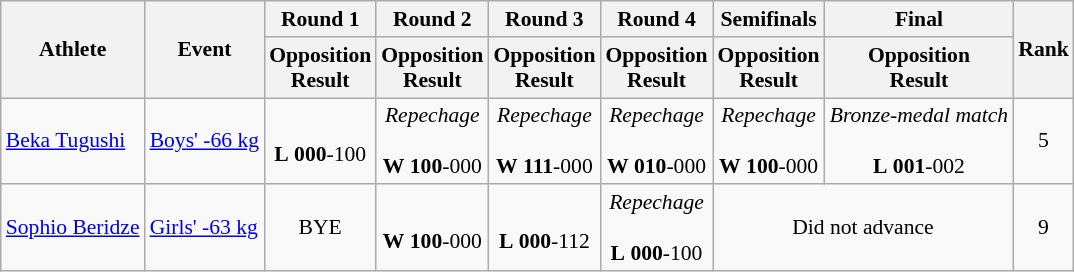<table class="wikitable" border="1" style="font-size:90%">
<tr>
<th rowspan=2>Athlete</th>
<th rowspan=2>Event</th>
<th>Round 1</th>
<th>Round 2</th>
<th>Round 3</th>
<th>Round 4</th>
<th>Semifinals</th>
<th>Final</th>
<th rowspan=2>Rank</th>
</tr>
<tr>
<th>Opposition<br>Result</th>
<th>Opposition<br>Result</th>
<th>Opposition<br>Result</th>
<th>Opposition<br>Result</th>
<th>Opposition<br>Result</th>
<th>Opposition<br>Result</th>
</tr>
<tr>
<td><a href='#'>Beka Tugushi</a></td>
<td><a href='#'>Boys' -66 kg</a></td>
<td align=center> <br> <strong>L</strong> <strong>000</strong>-100</td>
<td align=center><em>Repechage</em><br> <br> <strong>W</strong> <strong>100</strong>-000</td>
<td align=center><em>Repechage</em><br> <br> <strong>W</strong> <strong>111</strong>-000</td>
<td align=center><em>Repechage</em><br> <br> <strong>W</strong> <strong>010</strong>-000</td>
<td align=center><em>Repechage</em><br> <br> <strong>W</strong> <strong>100</strong>-000</td>
<td align=center><em>Bronze-medal match</em><br> <br> <strong>L</strong> <strong>001</strong>-002</td>
<td align=center>5</td>
</tr>
<tr>
<td><a href='#'>Sophio Beridze</a></td>
<td><a href='#'>Girls' -63 kg</a></td>
<td align=center>BYE</td>
<td align=center> <br> <strong>W</strong> <strong>100</strong>-000</td>
<td align=center> <br> <strong>L</strong> <strong>000</strong>-112</td>
<td align=center><em>Repechage</em><br> <br> <strong>L</strong> <strong>000</strong>-100</td>
<td align=center colspan=2>Did not advance</td>
<td align=center>9</td>
</tr>
</table>
